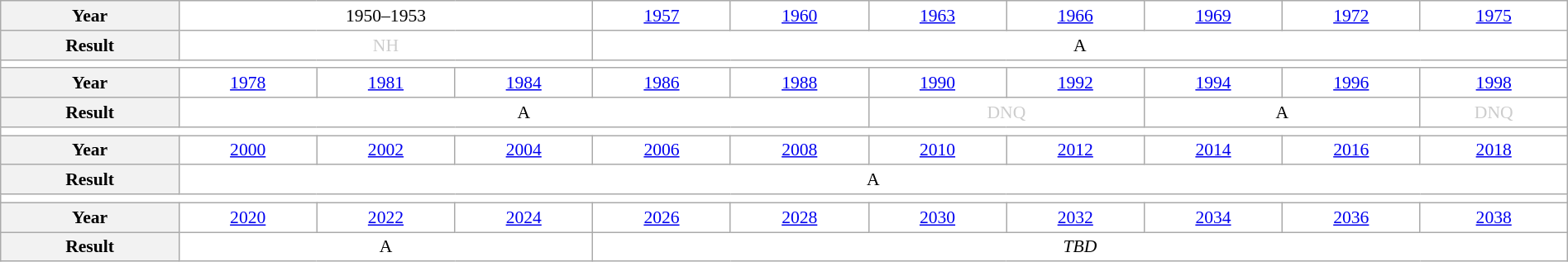<table class="wikitable" style="text-align:center; font-size:90%; background:white;" width="100%">
<tr>
<th>Year</th>
<td colspan="3">1950–1953</td>
<td><a href='#'>1957</a></td>
<td><a href='#'>1960</a></td>
<td><a href='#'>1963</a></td>
<td><a href='#'>1966</a></td>
<td><a href='#'>1969</a></td>
<td><a href='#'>1972</a></td>
<td><a href='#'>1975</a></td>
</tr>
<tr>
<th>Result</th>
<td colspan="3" style="color:#ccc">NH</td>
<td colspan="7">A</td>
</tr>
<tr>
<td colspan="11"></td>
</tr>
<tr>
<th>Year</th>
<td><a href='#'>1978</a></td>
<td><a href='#'>1981</a></td>
<td><a href='#'>1984</a></td>
<td><a href='#'>1986</a></td>
<td><a href='#'>1988</a></td>
<td><a href='#'>1990</a></td>
<td><a href='#'>1992</a></td>
<td><a href='#'>1994</a></td>
<td><a href='#'>1996</a></td>
<td><a href='#'>1998</a></td>
</tr>
<tr>
<th>Result</th>
<td colspan="5">A</td>
<td colspan="2" style="color:#ccc">DNQ</td>
<td colspan="2">A</td>
<td style="color:#ccc">DNQ</td>
</tr>
<tr>
<td colspan="11"></td>
</tr>
<tr>
<th>Year</th>
<td><a href='#'>2000</a></td>
<td><a href='#'>2002</a></td>
<td><a href='#'>2004</a></td>
<td><a href='#'>2006</a></td>
<td><a href='#'>2008</a></td>
<td><a href='#'>2010</a></td>
<td><a href='#'>2012</a></td>
<td><a href='#'>2014</a></td>
<td><a href='#'>2016</a></td>
<td><a href='#'>2018</a></td>
</tr>
<tr>
<th>Result</th>
<td colspan="10">A</td>
</tr>
<tr>
<td colspan="11"></td>
</tr>
<tr>
<th>Year</th>
<td><a href='#'>2020</a></td>
<td><a href='#'>2022</a></td>
<td><a href='#'>2024</a></td>
<td><a href='#'>2026</a></td>
<td><a href='#'>2028</a></td>
<td><a href='#'>2030</a></td>
<td><a href='#'>2032</a></td>
<td><a href='#'>2034</a></td>
<td><a href='#'>2036</a></td>
<td><a href='#'>2038</a></td>
</tr>
<tr>
<th>Result</th>
<td colspan="3">A</td>
<td colspan="7"><em>TBD</em></td>
</tr>
</table>
